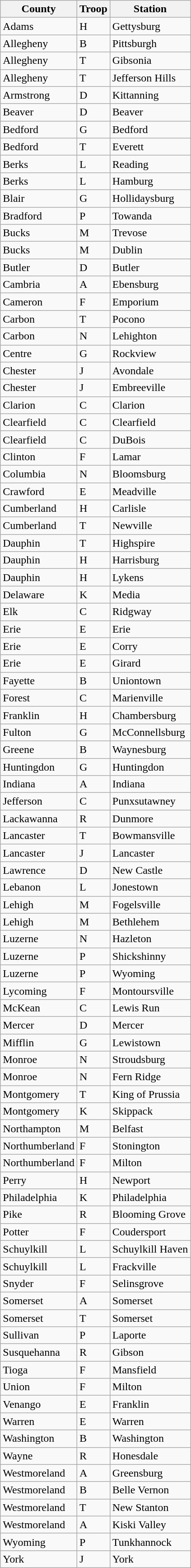<table class="wikitable sortable collapsible collapsed" border="1">
<tr>
<th>County</th>
<th>Troop</th>
<th>Station</th>
</tr>
<tr>
<td>Adams</td>
<td>H</td>
<td>Gettysburg</td>
</tr>
<tr>
<td>Allegheny</td>
<td>B</td>
<td>Pittsburgh</td>
</tr>
<tr>
<td>Allegheny</td>
<td>T</td>
<td>Gibsonia</td>
</tr>
<tr>
<td>Allegheny</td>
<td>T</td>
<td>Jefferson Hills</td>
</tr>
<tr>
<td>Armstrong</td>
<td>D</td>
<td>Kittanning</td>
</tr>
<tr>
<td>Beaver</td>
<td>D</td>
<td>Beaver</td>
</tr>
<tr>
<td>Bedford</td>
<td>G</td>
<td>Bedford</td>
</tr>
<tr>
<td>Bedford</td>
<td>T</td>
<td>Everett</td>
</tr>
<tr>
<td>Berks</td>
<td>L</td>
<td>Reading</td>
</tr>
<tr>
<td>Berks</td>
<td>L</td>
<td>Hamburg</td>
</tr>
<tr>
<td>Blair</td>
<td>G</td>
<td>Hollidaysburg</td>
</tr>
<tr>
<td>Bradford</td>
<td>P</td>
<td>Towanda</td>
</tr>
<tr>
<td>Bucks</td>
<td>M</td>
<td>Trevose</td>
</tr>
<tr>
<td>Bucks</td>
<td>M</td>
<td>Dublin</td>
</tr>
<tr>
<td>Butler</td>
<td>D</td>
<td>Butler</td>
</tr>
<tr>
<td>Cambria</td>
<td>A</td>
<td>Ebensburg</td>
</tr>
<tr>
<td>Cameron</td>
<td>F</td>
<td>Emporium</td>
</tr>
<tr>
<td>Carbon</td>
<td>T</td>
<td>Pocono</td>
</tr>
<tr>
<td>Carbon</td>
<td>N</td>
<td>Lehighton</td>
</tr>
<tr>
<td>Centre</td>
<td>G</td>
<td>Rockview</td>
</tr>
<tr>
<td>Chester</td>
<td>J</td>
<td>Avondale</td>
</tr>
<tr>
<td>Chester</td>
<td>J</td>
<td>Embreeville</td>
</tr>
<tr>
<td>Clarion</td>
<td>C</td>
<td>Clarion</td>
</tr>
<tr>
<td>Clearfield</td>
<td>C</td>
<td>Clearfield</td>
</tr>
<tr>
<td>Clearfield</td>
<td>C</td>
<td>DuBois</td>
</tr>
<tr>
<td>Clinton</td>
<td>F</td>
<td>Lamar</td>
</tr>
<tr>
<td>Columbia</td>
<td>N</td>
<td>Bloomsburg</td>
</tr>
<tr>
<td>Crawford</td>
<td>E</td>
<td>Meadville</td>
</tr>
<tr>
<td>Cumberland</td>
<td>H</td>
<td>Carlisle</td>
</tr>
<tr>
<td>Cumberland</td>
<td>T</td>
<td>Newville</td>
</tr>
<tr>
<td>Dauphin</td>
<td>T</td>
<td>Highspire</td>
</tr>
<tr>
<td>Dauphin</td>
<td>H</td>
<td>Harrisburg</td>
</tr>
<tr>
<td>Dauphin</td>
<td>H</td>
<td>Lykens</td>
</tr>
<tr>
<td>Delaware</td>
<td>K</td>
<td>Media</td>
</tr>
<tr>
<td>Elk</td>
<td>C</td>
<td>Ridgway</td>
</tr>
<tr>
<td>Erie</td>
<td>E</td>
<td>Erie</td>
</tr>
<tr>
<td>Erie</td>
<td>E</td>
<td>Corry</td>
</tr>
<tr>
<td>Erie</td>
<td>E</td>
<td>Girard</td>
</tr>
<tr>
<td>Fayette</td>
<td>B</td>
<td>Uniontown</td>
</tr>
<tr>
<td>Forest</td>
<td>C</td>
<td>Marienville</td>
</tr>
<tr>
<td>Franklin</td>
<td>H</td>
<td>Chambersburg</td>
</tr>
<tr>
<td>Fulton</td>
<td>G</td>
<td>McConnellsburg</td>
</tr>
<tr>
<td>Greene</td>
<td>B</td>
<td>Waynesburg</td>
</tr>
<tr>
<td>Huntingdon</td>
<td>G</td>
<td>Huntingdon</td>
</tr>
<tr>
<td>Indiana</td>
<td>A</td>
<td>Indiana</td>
</tr>
<tr>
<td>Jefferson</td>
<td>C</td>
<td>Punxsutawney</td>
</tr>
<tr>
<td>Lackawanna</td>
<td>R</td>
<td>Dunmore</td>
</tr>
<tr>
<td>Lancaster</td>
<td>T</td>
<td>Bowmansville</td>
</tr>
<tr>
<td>Lancaster</td>
<td>J</td>
<td>Lancaster</td>
</tr>
<tr>
<td>Lawrence</td>
<td>D</td>
<td>New Castle</td>
</tr>
<tr>
<td>Lebanon</td>
<td>L</td>
<td>Jonestown</td>
</tr>
<tr>
<td>Lehigh</td>
<td>M</td>
<td>Fogelsville</td>
</tr>
<tr>
<td>Lehigh</td>
<td>M</td>
<td>Bethlehem</td>
</tr>
<tr>
<td>Luzerne</td>
<td>N</td>
<td>Hazleton</td>
</tr>
<tr>
<td>Luzerne</td>
<td>P</td>
<td>Shickshinny</td>
</tr>
<tr>
<td>Luzerne</td>
<td>P</td>
<td>Wyoming</td>
</tr>
<tr>
<td>Lycoming</td>
<td>F</td>
<td>Montoursville</td>
</tr>
<tr>
<td>McKean</td>
<td>C</td>
<td>Lewis Run</td>
</tr>
<tr>
<td>Mercer</td>
<td>D</td>
<td>Mercer</td>
</tr>
<tr>
<td>Mifflin</td>
<td>G</td>
<td>Lewistown</td>
</tr>
<tr>
<td>Monroe</td>
<td>N</td>
<td>Stroudsburg</td>
</tr>
<tr>
<td>Monroe</td>
<td>N</td>
<td>Fern Ridge</td>
</tr>
<tr>
<td>Montgomery</td>
<td>T</td>
<td>King of Prussia</td>
</tr>
<tr>
<td>Montgomery</td>
<td>K</td>
<td>Skippack</td>
</tr>
<tr>
<td>Northampton</td>
<td>M</td>
<td>Belfast</td>
</tr>
<tr>
<td>Northumberland</td>
<td>F</td>
<td>Stonington</td>
</tr>
<tr>
<td>Northumberland</td>
<td>F</td>
<td>Milton</td>
</tr>
<tr>
<td>Perry</td>
<td>H</td>
<td>Newport</td>
</tr>
<tr>
<td>Philadelphia</td>
<td>K</td>
<td>Philadelphia</td>
</tr>
<tr>
<td>Pike</td>
<td>R</td>
<td>Blooming Grove</td>
</tr>
<tr>
<td>Potter</td>
<td>F</td>
<td>Coudersport</td>
</tr>
<tr>
<td>Schuylkill</td>
<td>L</td>
<td>Schuylkill Haven</td>
</tr>
<tr>
<td>Schuylkill</td>
<td>L</td>
<td>Frackville</td>
</tr>
<tr>
<td>Snyder</td>
<td>F</td>
<td>Selinsgrove</td>
</tr>
<tr>
<td>Somerset</td>
<td>A</td>
<td>Somerset</td>
</tr>
<tr>
<td>Somerset</td>
<td>T</td>
<td>Somerset</td>
</tr>
<tr>
<td>Sullivan</td>
<td>P</td>
<td>Laporte</td>
</tr>
<tr>
<td>Susquehanna</td>
<td>R</td>
<td>Gibson</td>
</tr>
<tr>
<td>Tioga</td>
<td>F</td>
<td>Mansfield</td>
</tr>
<tr>
<td>Union</td>
<td>F</td>
<td>Milton</td>
</tr>
<tr>
<td>Venango</td>
<td>E</td>
<td>Franklin</td>
</tr>
<tr>
<td>Warren</td>
<td>E</td>
<td>Warren</td>
</tr>
<tr>
<td>Washington</td>
<td>B</td>
<td>Washington</td>
</tr>
<tr>
<td>Wayne</td>
<td>R</td>
<td>Honesdale</td>
</tr>
<tr>
<td>Westmoreland</td>
<td>A</td>
<td>Greensburg</td>
</tr>
<tr>
<td>Westmoreland</td>
<td>B</td>
<td>Belle Vernon</td>
</tr>
<tr>
<td>Westmoreland</td>
<td>T</td>
<td>New Stanton</td>
</tr>
<tr>
<td>Westmoreland</td>
<td>A</td>
<td>Kiski Valley</td>
</tr>
<tr>
<td>Wyoming</td>
<td>P</td>
<td>Tunkhannock</td>
</tr>
<tr>
<td>York</td>
<td>J</td>
<td>York</td>
</tr>
</table>
